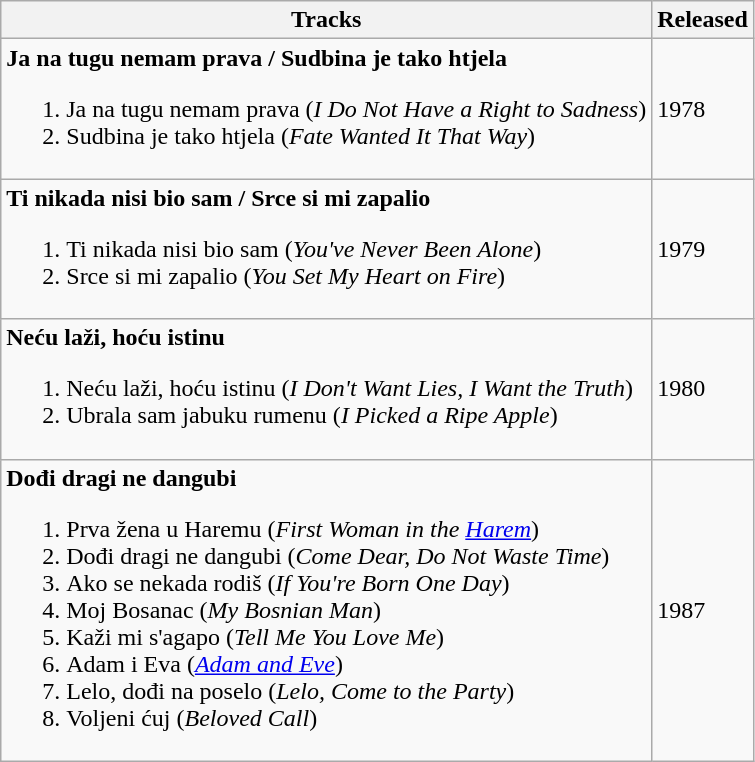<table class="wikitable">
<tr>
<th>Tracks</th>
<th>Released</th>
</tr>
<tr>
<td><strong>Ja na tugu nemam prava / Sudbina je tako htjela</strong><br><ol><li>Ja na tugu nemam prava (<em>I Do Not Have a Right to Sadness</em>)</li><li>Sudbina je tako htjela (<em>Fate Wanted It That Way</em>)</li></ol></td>
<td>1978</td>
</tr>
<tr>
<td><strong>Ti nikada nisi bio sam / Srce si mi zapalio</strong><br><ol><li>Ti nikada nisi bio sam (<em>You've Never Been Alone</em>)</li><li>Srce si mi zapalio (<em>You Set My Heart on Fire</em>)</li></ol></td>
<td>1979</td>
</tr>
<tr>
<td><strong>Neću laži, hoću istinu</strong><br><ol><li>Neću laži, hoću istinu (<em>I Don't Want Lies, I Want the Truth</em>)</li><li>Ubrala sam jabuku rumenu (<em>I Picked a Ripe Apple</em>)</li></ol></td>
<td>1980</td>
</tr>
<tr>
<td><strong>Dođi dragi ne dangubi</strong><br><ol><li>Prva žena u Haremu (<em>First Woman in the <a href='#'>Harem</a></em>)</li><li>Dođi dragi ne dangubi (<em>Come Dear, Do Not Waste Time</em>)</li><li>Ako se nekada rodiš (<em>If You're Born One Day</em>)</li><li>Moj Bosanac (<em>My Bosnian Man</em>)</li><li>Kaži mi s'agapo (<em>Tell Me You Love Me</em>)</li><li>Adam i Eva (<em><a href='#'>Adam and Eve</a></em>)</li><li>Lelo, dođi na poselo (<em>Lelo, Come to the Party</em>)</li><li>Voljeni ćuj (<em>Beloved Call</em>)</li></ol></td>
<td>1987</td>
</tr>
</table>
